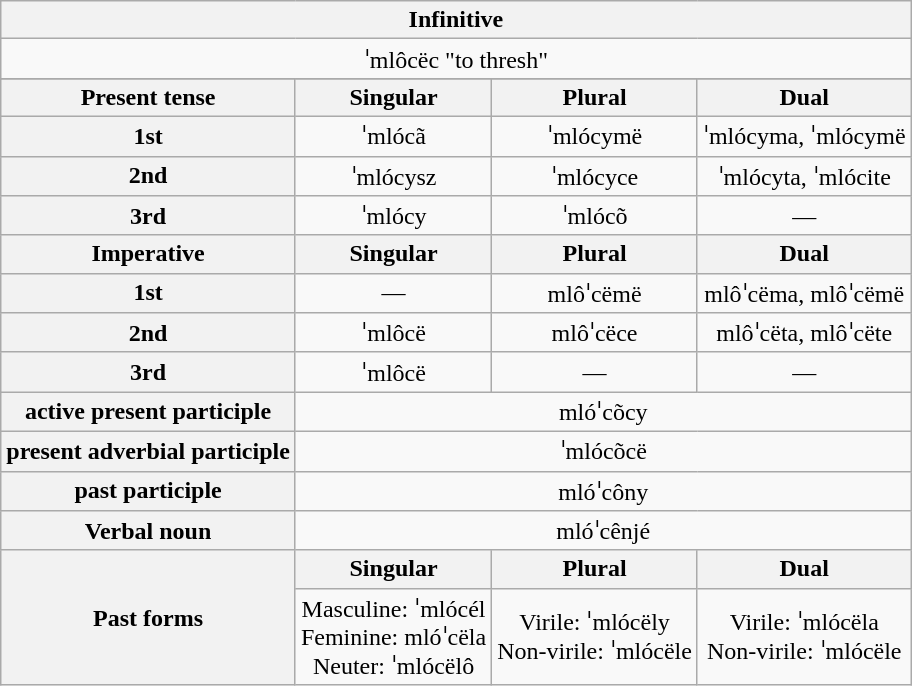<table class="wikitable" style="text-align:center;">
<tr>
<th colspan="4">Infinitive</th>
</tr>
<tr>
<td colspan="4">ˈmlôcëc "to thresh"</td>
</tr>
<tr>
</tr>
<tr>
<th>Present tense</th>
<th>Singular</th>
<th>Plural</th>
<th>Dual</th>
</tr>
<tr>
<th>1st</th>
<td>ˈmlócã</td>
<td>ˈmlócymë</td>
<td>ˈmlócyma, ˈmlócymë</td>
</tr>
<tr>
<th>2nd</th>
<td>ˈmlócysz</td>
<td>ˈmlócyce</td>
<td>ˈmlócyta, ˈmlócite</td>
</tr>
<tr>
<th>3rd</th>
<td>ˈmlócy</td>
<td>ˈmlócõ</td>
<td>—</td>
</tr>
<tr>
<th>Imperative</th>
<th>Singular</th>
<th>Plural</th>
<th>Dual</th>
</tr>
<tr>
<th>1st</th>
<td>—</td>
<td>mlôˈcëmë</td>
<td>mlôˈcëma, mlôˈcëmë</td>
</tr>
<tr>
<th>2nd</th>
<td>ˈmlôcë</td>
<td>mlôˈcëce</td>
<td>mlôˈcëta, mlôˈcëte</td>
</tr>
<tr>
<th>3rd</th>
<td>ˈmlôcë</td>
<td>—</td>
<td>—</td>
</tr>
<tr>
<th>active present participle</th>
<td colspan="3">mlóˈcõcy</td>
</tr>
<tr>
<th>present adverbial participle</th>
<td colspan="3">ˈmlócõcë</td>
</tr>
<tr>
<th>past participle</th>
<td colspan="3">mlóˈcôny</td>
</tr>
<tr>
<th>Verbal noun</th>
<td colspan="3">mlóˈcênjé</td>
</tr>
<tr>
<th rowspan="2">Past forms</th>
<th>Singular</th>
<th>Plural</th>
<th>Dual</th>
</tr>
<tr>
<td>Masculine: ˈmlócél<br>Feminine: mlóˈcëla<br>Neuter: ˈmlócëlô</td>
<td>Virile: ˈmlócëly<br>Non-virile: ˈmlócële</td>
<td>Virile: ˈmlócëla<br>Non-virile: ˈmlócële</td>
</tr>
</table>
